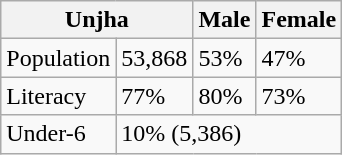<table class="wikitable">
<tr>
<th colspan="2">Unjha </th>
<th>Male</th>
<th>Female</th>
</tr>
<tr>
<td>Population</td>
<td>53,868</td>
<td>53%</td>
<td>47%</td>
</tr>
<tr>
<td>Literacy</td>
<td>77%</td>
<td>80%</td>
<td>73%</td>
</tr>
<tr>
<td>Under-6</td>
<td colspan="3">10% (5,386)</td>
</tr>
</table>
